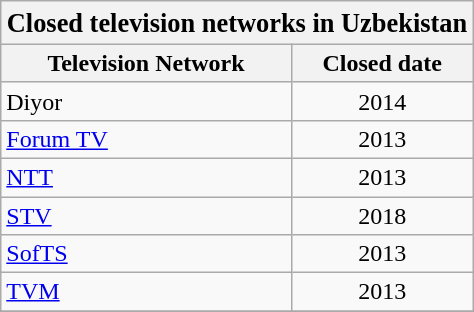<table class="wikitable" style="text-align:center">
<tr>
<th colspan=7 style="font-size:110%">Closed television networks in Uzbekistan</th>
</tr>
<tr>
<th>Television Network</th>
<th>Closed date</th>
</tr>
<tr>
<td style="text-align:left">Diyor</td>
<td>2014</td>
</tr>
<tr>
<td style="text-align:left"><a href='#'>Forum TV</a></td>
<td>2013</td>
</tr>
<tr>
<td style="text-align:left"><a href='#'>NTT</a></td>
<td>2013</td>
</tr>
<tr>
<td style="text-align:left"><a href='#'>STV</a></td>
<td>2018</td>
</tr>
<tr>
<td style="text-align:left"><a href='#'>SofTS</a></td>
<td>2013</td>
</tr>
<tr>
<td style="text-align:left"><a href='#'>TVM</a></td>
<td>2013</td>
</tr>
<tr>
</tr>
</table>
